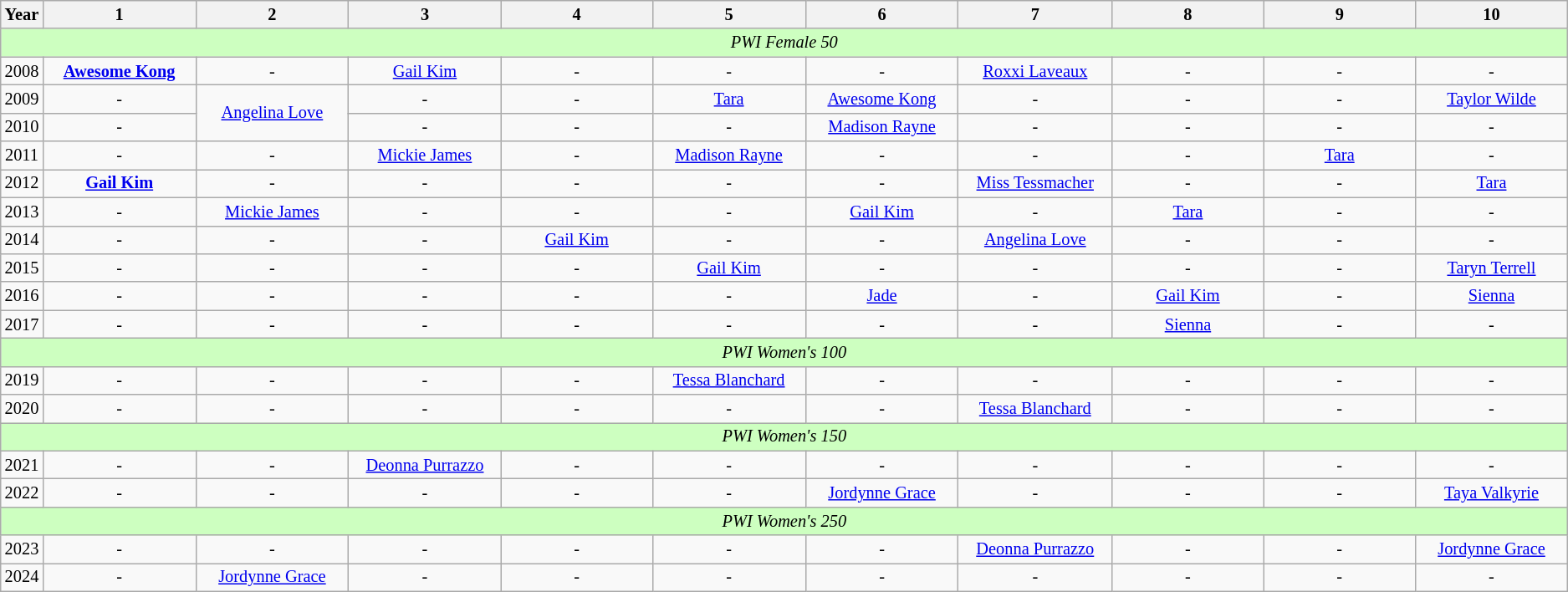<table class="wikitable" style="font-size:85%; text-align: center">
<tr>
<th>Year</th>
<th width="10%">1</th>
<th width="10%">2</th>
<th width="10%">3</th>
<th width="10%">4</th>
<th width="10%">5</th>
<th width="10%">6</th>
<th width="10%">7</th>
<th width="10%">8</th>
<th width="10%">9</th>
<th width="10%">10</th>
</tr>
<tr>
<td colspan="11" bgcolor="#CDFFC"><em>PWI Female 50</em></td>
</tr>
<tr>
<td>2008</td>
<td><strong><a href='#'>Awesome Kong</a></strong></td>
<td>-</td>
<td><a href='#'>Gail Kim</a></td>
<td>-</td>
<td>-</td>
<td>-</td>
<td><a href='#'>Roxxi Laveaux</a></td>
<td>-</td>
<td>-</td>
<td>-</td>
</tr>
<tr>
<td>2009</td>
<td>-</td>
<td rowspan=2><a href='#'>Angelina Love</a></td>
<td>-</td>
<td>-</td>
<td><a href='#'>Tara</a></td>
<td><a href='#'>Awesome Kong</a></td>
<td>-</td>
<td>-</td>
<td>-</td>
<td><a href='#'>Taylor Wilde</a></td>
</tr>
<tr>
<td>2010</td>
<td>-</td>
<td>-</td>
<td>-</td>
<td>-</td>
<td><a href='#'>Madison Rayne</a></td>
<td>-</td>
<td>-</td>
<td>-</td>
<td>-</td>
</tr>
<tr>
<td>2011</td>
<td>-</td>
<td>-</td>
<td><a href='#'>Mickie James</a></td>
<td>-</td>
<td><a href='#'>Madison Rayne</a></td>
<td>-</td>
<td>-</td>
<td>-</td>
<td><a href='#'>Tara</a></td>
<td>-</td>
</tr>
<tr>
<td>2012</td>
<td><strong><a href='#'>Gail Kim</a></strong></td>
<td>-</td>
<td>-</td>
<td>-</td>
<td>-</td>
<td>-</td>
<td><a href='#'>Miss Tessmacher</a></td>
<td>-</td>
<td>-</td>
<td><a href='#'>Tara</a></td>
</tr>
<tr>
<td>2013</td>
<td>-</td>
<td><a href='#'>Mickie James</a></td>
<td>-</td>
<td>-</td>
<td>-</td>
<td><a href='#'>Gail Kim</a></td>
<td>-</td>
<td><a href='#'>Tara</a></td>
<td>-</td>
<td>-</td>
</tr>
<tr>
<td>2014</td>
<td>-</td>
<td>-</td>
<td>-</td>
<td><a href='#'>Gail Kim</a></td>
<td>-</td>
<td>-</td>
<td><a href='#'>Angelina Love</a></td>
<td>-</td>
<td>-</td>
<td>-</td>
</tr>
<tr>
<td>2015</td>
<td>-</td>
<td>-</td>
<td>-</td>
<td>-</td>
<td><a href='#'>Gail Kim</a></td>
<td>-</td>
<td>-</td>
<td>-</td>
<td>-</td>
<td><a href='#'>Taryn Terrell</a></td>
</tr>
<tr>
<td>2016</td>
<td>-</td>
<td>-</td>
<td>-</td>
<td>-</td>
<td>-</td>
<td><a href='#'>Jade</a></td>
<td>-</td>
<td><a href='#'>Gail Kim</a></td>
<td>-</td>
<td><a href='#'>Sienna</a></td>
</tr>
<tr>
<td>2017</td>
<td>-</td>
<td>-</td>
<td>-</td>
<td>-</td>
<td>-</td>
<td>-</td>
<td>-</td>
<td><a href='#'>Sienna</a></td>
<td>-</td>
<td>-</td>
</tr>
<tr>
<td colspan="11" bgcolor="#CDFFC"><em>PWI Women's 100</em></td>
</tr>
<tr>
<td>2019</td>
<td>-</td>
<td>-</td>
<td>-</td>
<td>-</td>
<td><a href='#'>Tessa Blanchard</a></td>
<td>-</td>
<td>-</td>
<td>-</td>
<td>-</td>
<td>-</td>
</tr>
<tr>
<td>2020</td>
<td>-</td>
<td>-</td>
<td>-</td>
<td>-</td>
<td>-</td>
<td>-</td>
<td><a href='#'>Tessa Blanchard</a></td>
<td>-</td>
<td>-</td>
<td>-</td>
</tr>
<tr>
<td colspan="11" bgcolor="#CDFFC"><em>PWI Women's 150</em></td>
</tr>
<tr>
<td>2021</td>
<td>-</td>
<td>-</td>
<td><a href='#'>Deonna Purrazzo</a></td>
<td>-</td>
<td>-</td>
<td>-</td>
<td>-</td>
<td>-</td>
<td>-</td>
<td>-</td>
</tr>
<tr>
<td>2022</td>
<td>-</td>
<td>-</td>
<td>-</td>
<td>-</td>
<td>-</td>
<td><a href='#'>Jordynne Grace</a></td>
<td>-</td>
<td>-</td>
<td>-</td>
<td><a href='#'>Taya Valkyrie</a></td>
</tr>
<tr>
<td colspan="11" bgcolor="#CDFFC"><em>PWI Women's 250</em></td>
</tr>
<tr>
<td>2023</td>
<td>-</td>
<td>-</td>
<td>-</td>
<td>-</td>
<td>-</td>
<td>-</td>
<td><a href='#'>Deonna Purrazzo</a></td>
<td>-</td>
<td>-</td>
<td><a href='#'>Jordynne Grace</a></td>
</tr>
<tr>
<td>2024</td>
<td>-</td>
<td><a href='#'>Jordynne Grace</a></td>
<td>-</td>
<td>-</td>
<td>-</td>
<td>-</td>
<td>-</td>
<td>-</td>
<td>-</td>
<td>-</td>
</tr>
</table>
